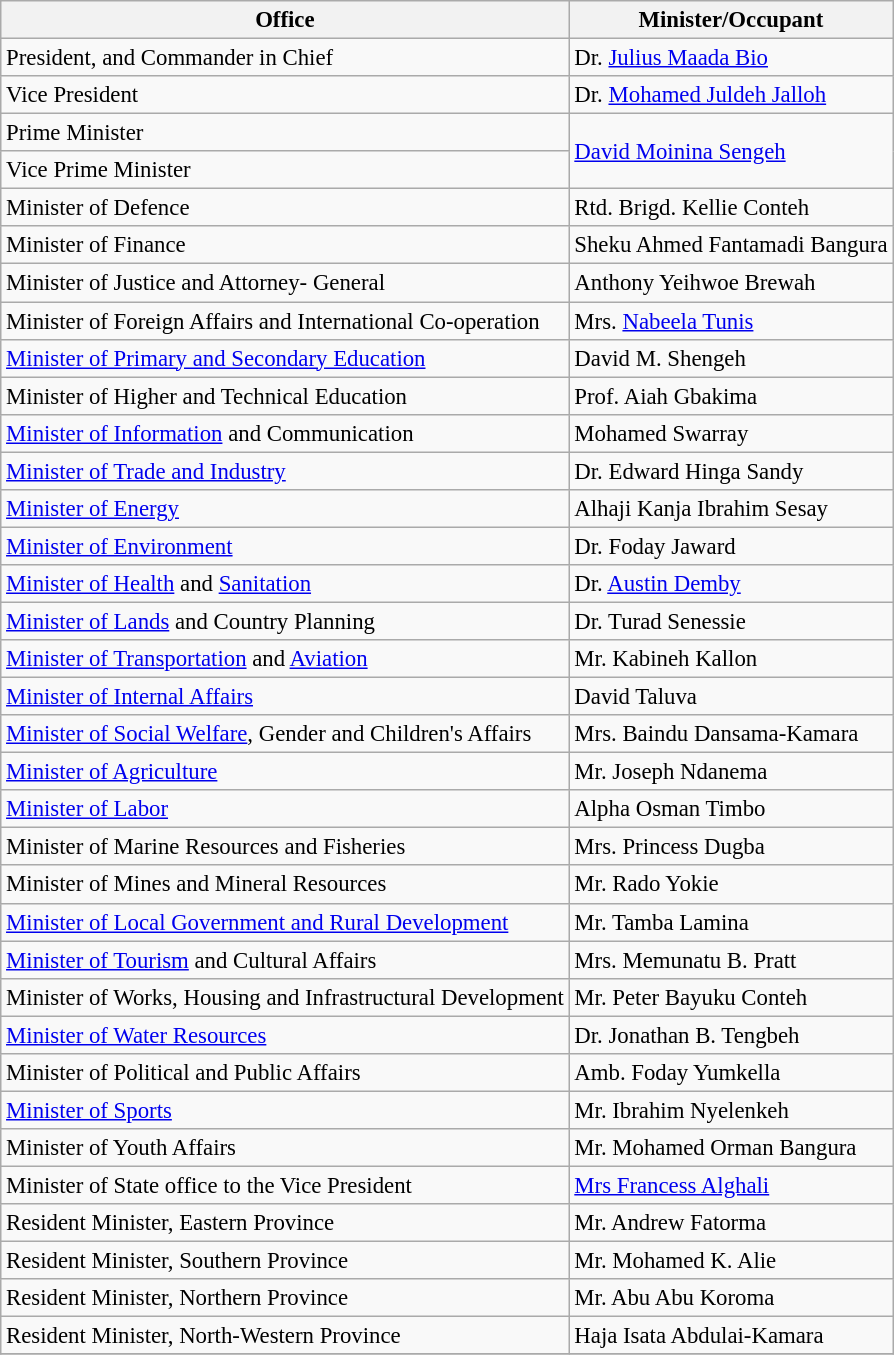<table class="wikitable" style="font-size: 95%;">
<tr>
<th scope="col">Office</th>
<th scope="col">Minister/Occupant</th>
</tr>
<tr>
<td align="left">President, and Commander in Chief</td>
<td align="left">Dr. <a href='#'>Julius Maada Bio</a></td>
</tr>
<tr>
<td align="left">Vice President</td>
<td align="left">Dr. <a href='#'>Mohamed Juldeh Jalloh</a></td>
</tr>
<tr>
<td align="left">Prime Minister</td>
<td rowspan="2" align="left"><a href='#'>David Moinina Sengeh</a></td>
</tr>
<tr>
<td>Vice Prime Minister</td>
</tr>
<tr>
<td align="left">Minister of Defence</td>
<td align="left">Rtd. Brigd. Kellie Conteh</td>
</tr>
<tr>
<td align="left">Minister of Finance</td>
<td align="left">Sheku Ahmed Fantamadi Bangura</td>
</tr>
<tr>
<td align="left">Minister of Justice and Attorney- General</td>
<td align="left">Anthony Yeihwoe Brewah</td>
</tr>
<tr>
<td align="left">Minister of Foreign Affairs and International Co-operation</td>
<td align="left">Mrs. <a href='#'>Nabeela Tunis</a></td>
</tr>
<tr>
<td align="left"><a href='#'>Minister of Primary and Secondary Education</a></td>
<td align="left">David M. Shengeh</td>
</tr>
<tr>
<td align="left">Minister of Higher and Technical Education</td>
<td align="left">Prof. Aiah Gbakima</td>
</tr>
<tr>
<td align="left"><a href='#'>Minister of Information</a> and Communication</td>
<td align="left">Mohamed Swarray</td>
</tr>
<tr>
<td align="left"><a href='#'>Minister of Trade and Industry</a></td>
<td align="left">Dr. Edward Hinga Sandy</td>
</tr>
<tr>
<td align="left"><a href='#'>Minister of Energy</a></td>
<td align="left">Alhaji Kanja Ibrahim Sesay</td>
</tr>
<tr>
<td align="left"><a href='#'>Minister of Environment</a></td>
<td align="left">Dr. Foday Jaward</td>
</tr>
<tr>
<td align="left"><a href='#'>Minister of Health</a> and <a href='#'>Sanitation</a></td>
<td align="left">Dr. <a href='#'>Austin Demby</a></td>
</tr>
<tr>
<td align="left"><a href='#'>Minister of Lands</a> and Country Planning</td>
<td align="left">Dr. Turad Senessie</td>
</tr>
<tr>
<td align="left"><a href='#'>Minister of Transportation</a> and <a href='#'>Aviation</a></td>
<td align="left">Mr. Kabineh Kallon</td>
</tr>
<tr>
<td align="left"><a href='#'>Minister of Internal Affairs</a></td>
<td align="left">David Taluva</td>
</tr>
<tr>
<td align="left"><a href='#'>Minister of Social Welfare</a>, Gender and Children's Affairs</td>
<td align="left">Mrs. Baindu Dansama-Kamara</td>
</tr>
<tr>
<td align="left"><a href='#'>Minister of Agriculture</a></td>
<td align="left">Mr. Joseph Ndanema</td>
</tr>
<tr>
<td align="left"><a href='#'>Minister of Labor</a></td>
<td align="left">Alpha Osman Timbo</td>
</tr>
<tr>
<td align="left">Minister of Marine Resources and Fisheries</td>
<td align="left">Mrs. Princess Dugba</td>
</tr>
<tr>
<td align="left">Minister of Mines and Mineral Resources</td>
<td align="left">Mr. Rado Yokie</td>
</tr>
<tr>
<td align="left"><a href='#'>Minister of Local Government and Rural Development</a></td>
<td align="left">Mr. Tamba Lamina</td>
</tr>
<tr>
<td align="left"><a href='#'>Minister of Tourism</a> and Cultural Affairs</td>
<td align="left">Mrs. Memunatu B. Pratt</td>
</tr>
<tr>
<td align="left">Minister of Works, Housing and Infrastructural Development</td>
<td align="left">Mr. Peter Bayuku Conteh</td>
</tr>
<tr>
<td align="left"><a href='#'>Minister of Water Resources</a></td>
<td align="left">Dr. Jonathan B. Tengbeh</td>
</tr>
<tr>
<td align="left">Minister of Political and Public Affairs</td>
<td align="left">Amb. Foday Yumkella</td>
</tr>
<tr>
<td align="left"><a href='#'>Minister of Sports</a></td>
<td align="left">Mr. Ibrahim Nyelenkeh</td>
</tr>
<tr>
<td align="left">Minister of Youth  Affairs</td>
<td align="left">Mr. Mohamed Orman Bangura</td>
</tr>
<tr>
<td align="left">Minister of State office to the Vice President</td>
<td align="left"><a href='#'>Mrs Francess Alghali</a></td>
</tr>
<tr>
<td align="left">Resident Minister, Eastern Province</td>
<td align="left">Mr. Andrew Fatorma</td>
</tr>
<tr>
<td align="left">Resident Minister, Southern Province</td>
<td align="left">Mr. Mohamed K. Alie</td>
</tr>
<tr>
<td align="left">Resident Minister, Northern Province</td>
<td align="left">Mr. Abu Abu Koroma</td>
</tr>
<tr>
<td align="left">Resident Minister, North-Western Province</td>
<td align="left">Haja Isata Abdulai-Kamara</td>
</tr>
<tr>
</tr>
</table>
